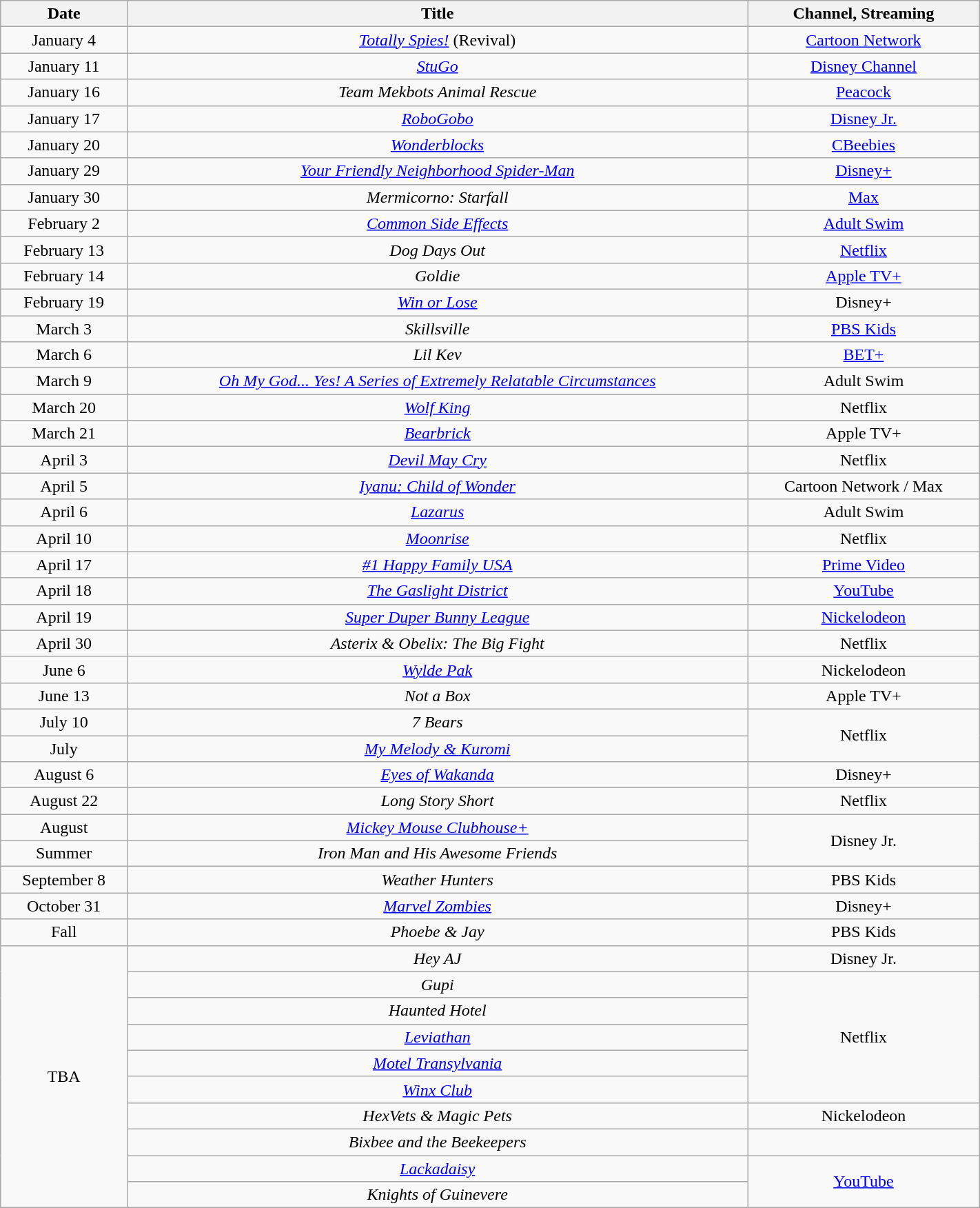<table class="wikitable sortable" width="75%" border="1" cellpadding="3" style="border-collapse: collapse; text-align: center">
<tr>
<th scope="col">Date</th>
<th scope="col">Title</th>
<th scope="col">Channel, Streaming</th>
</tr>
<tr>
<td>January 4</td>
<td><em><a href='#'>Totally Spies!</a></em> (Revival)</td>
<td><a href='#'>Cartoon Network</a></td>
</tr>
<tr>
<td>January 11</td>
<td><em><a href='#'>StuGo</a></em></td>
<td><a href='#'>Disney Channel</a></td>
</tr>
<tr>
<td>January 16</td>
<td><em>Team Mekbots Animal Rescue</em></td>
<td><a href='#'>Peacock</a></td>
</tr>
<tr>
<td>January 17</td>
<td><em><a href='#'>RoboGobo</a></em></td>
<td><a href='#'>Disney Jr.</a></td>
</tr>
<tr>
<td>January 20</td>
<td><em><a href='#'>Wonderblocks</a></em></td>
<td><a href='#'>CBeebies</a></td>
</tr>
<tr>
<td>January 29</td>
<td><em><a href='#'>Your Friendly Neighborhood Spider-Man</a></em></td>
<td><a href='#'>Disney+</a></td>
</tr>
<tr>
<td>January 30</td>
<td><em>Mermicorno: Starfall</em></td>
<td><a href='#'>Max</a></td>
</tr>
<tr>
<td>February 2</td>
<td><em><a href='#'>Common Side Effects</a></em></td>
<td><a href='#'>Adult Swim</a></td>
</tr>
<tr>
<td>February 13</td>
<td><em>Dog Days Out</em></td>
<td><a href='#'>Netflix</a></td>
</tr>
<tr>
<td>February 14</td>
<td><em>Goldie</em></td>
<td><a href='#'>Apple TV+</a></td>
</tr>
<tr>
<td>February 19</td>
<td><em><a href='#'>Win or Lose</a></em></td>
<td>Disney+</td>
</tr>
<tr>
<td>March 3</td>
<td><em>Skillsville</em></td>
<td><a href='#'>PBS Kids</a></td>
</tr>
<tr>
<td>March 6</td>
<td><em>Lil Kev</em></td>
<td><a href='#'>BET+</a></td>
</tr>
<tr>
<td>March 9</td>
<td><em><a href='#'>Oh My God... Yes! A Series of Extremely Relatable Circumstances</a></em></td>
<td>Adult Swim</td>
</tr>
<tr>
<td>March 20</td>
<td><em><a href='#'>Wolf King</a></em></td>
<td>Netflix</td>
</tr>
<tr>
<td>March 21</td>
<td><em><a href='#'>Bearbrick</a></em></td>
<td>Apple TV+</td>
</tr>
<tr>
<td>April 3</td>
<td><em><a href='#'>Devil May Cry</a></em></td>
<td>Netflix</td>
</tr>
<tr>
<td>April 5</td>
<td><em><a href='#'>Iyanu: Child of Wonder</a></em></td>
<td>Cartoon Network / Max</td>
</tr>
<tr>
<td>April 6</td>
<td><em><a href='#'>Lazarus</a></em></td>
<td>Adult Swim</td>
</tr>
<tr>
<td>April 10</td>
<td><em><a href='#'>Moonrise</a></em></td>
<td>Netflix</td>
</tr>
<tr>
<td>April 17</td>
<td><em><a href='#'>#1 Happy Family USA</a></em></td>
<td><a href='#'>Prime Video</a></td>
</tr>
<tr>
<td>April 18</td>
<td><em><a href='#'>The Gaslight District</a></em></td>
<td><a href='#'>YouTube</a></td>
</tr>
<tr>
<td>April 19</td>
<td><em><a href='#'>Super Duper Bunny League</a></em></td>
<td><a href='#'>Nickelodeon</a></td>
</tr>
<tr>
<td>April 30</td>
<td><em>Asterix & Obelix: The Big Fight</em></td>
<td>Netflix</td>
</tr>
<tr>
<td>June 6</td>
<td><em><a href='#'>Wylde Pak</a></em></td>
<td>Nickelodeon</td>
</tr>
<tr>
<td>June 13</td>
<td><em>Not a Box</em></td>
<td>Apple TV+</td>
</tr>
<tr>
<td>July 10</td>
<td><em>7 Bears</em></td>
<td rowspan="2">Netflix</td>
</tr>
<tr>
<td>July</td>
<td><em><a href='#'>My Melody & Kuromi</a></em></td>
</tr>
<tr>
<td>August 6</td>
<td><em><a href='#'>Eyes of Wakanda</a></em></td>
<td>Disney+</td>
</tr>
<tr>
<td>August 22</td>
<td><em>Long Story Short</em></td>
<td>Netflix</td>
</tr>
<tr>
<td>August</td>
<td><em><a href='#'>Mickey Mouse Clubhouse+</a></em></td>
<td rowspan="2">Disney Jr.</td>
</tr>
<tr>
<td>Summer</td>
<td><em>Iron Man and His Awesome Friends</em></td>
</tr>
<tr>
<td>September 8</td>
<td><em>Weather Hunters</em></td>
<td>PBS Kids</td>
</tr>
<tr>
<td>October 31</td>
<td><em><a href='#'>Marvel Zombies</a></em></td>
<td>Disney+</td>
</tr>
<tr>
<td>Fall</td>
<td><em>Phoebe & Jay</em></td>
<td>PBS Kids</td>
</tr>
<tr>
<td rowspan="12">TBA</td>
<td><em>Hey AJ</em></td>
<td>Disney Jr.</td>
</tr>
<tr>
<td><em>Gupi</em></td>
<td rowspan="5">Netflix</td>
</tr>
<tr>
<td><em>Haunted Hotel</em></td>
</tr>
<tr>
<td><em><a href='#'>Leviathan</a></em></td>
</tr>
<tr>
<td><em><a href='#'>Motel Transylvania</a></em></td>
</tr>
<tr>
<td><em><a href='#'>Winx Club</a></em></td>
</tr>
<tr>
<td><em>HexVets & Magic Pets</em></td>
<td>Nickelodeon</td>
</tr>
<tr>
<td><em>Bixbee and the Beekeepers</em></td>
<td></td>
</tr>
<tr>
<td><em><a href='#'>Lackadaisy</a></em></td>
<td rowspan="3"><a href='#'>YouTube</a></td>
</tr>
<tr>
<td><em>Knights of Guinevere</em></td>
</tr>
</table>
